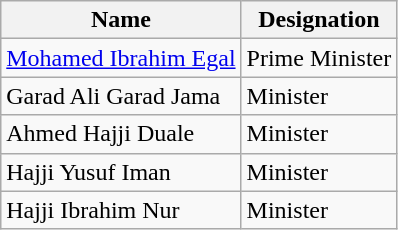<table class="wikitable">
<tr>
<th>Name</th>
<th>Designation</th>
</tr>
<tr>
<td><a href='#'>Mohamed Ibrahim Egal</a></td>
<td>Prime Minister</td>
</tr>
<tr>
<td>Garad Ali Garad Jama</td>
<td>Minister</td>
</tr>
<tr>
<td>Ahmed Hajji Duale</td>
<td>Minister</td>
</tr>
<tr>
<td>Hajji Yusuf Iman</td>
<td>Minister</td>
</tr>
<tr>
<td>Hajji Ibrahim Nur</td>
<td>Minister</td>
</tr>
</table>
